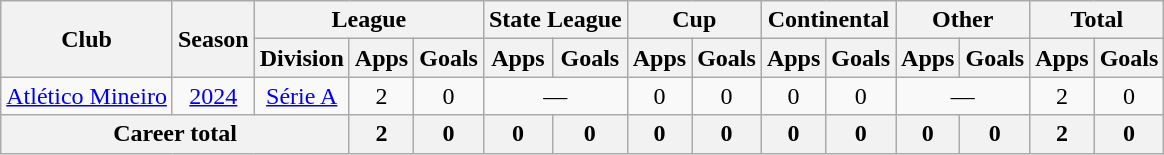<table class="wikitable" style="text-align: center;">
<tr>
<th rowspan="2">Club</th>
<th rowspan="2">Season</th>
<th colspan="3">League</th>
<th colspan="2">State League</th>
<th colspan="2">Cup</th>
<th colspan="2">Continental</th>
<th colspan="2">Other</th>
<th colspan="2">Total</th>
</tr>
<tr>
<th>Division</th>
<th>Apps</th>
<th>Goals</th>
<th>Apps</th>
<th>Goals</th>
<th>Apps</th>
<th>Goals</th>
<th>Apps</th>
<th>Goals</th>
<th>Apps</th>
<th>Goals</th>
<th>Apps</th>
<th>Goals</th>
</tr>
<tr>
<td valign="center"><a href='#'>Atlético Mineiro</a></td>
<td><a href='#'>2024</a></td>
<td><a href='#'>Série A</a></td>
<td>2</td>
<td>0</td>
<td colspan="2">—</td>
<td>0</td>
<td>0</td>
<td>0</td>
<td>0</td>
<td colspan="2">—</td>
<td>2</td>
<td>0</td>
</tr>
<tr>
<th colspan="3"><strong>Career total</strong></th>
<th>2</th>
<th>0</th>
<th>0</th>
<th>0</th>
<th>0</th>
<th>0</th>
<th>0</th>
<th>0</th>
<th>0</th>
<th>0</th>
<th>2</th>
<th>0</th>
</tr>
</table>
